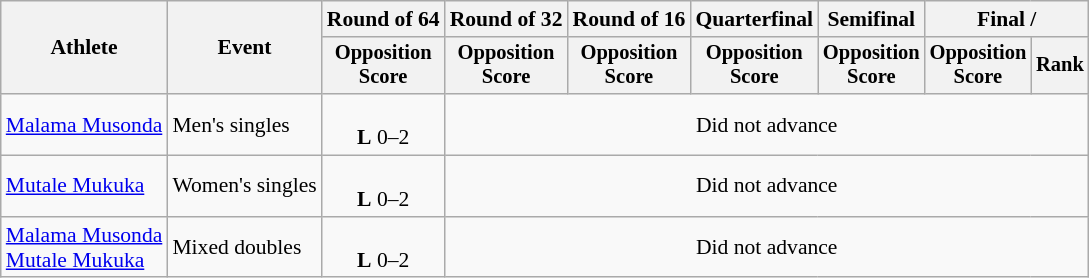<table class="wikitable" style="font-size:90%; text-align:center">
<tr>
<th rowspan=2>Athlete</th>
<th rowspan=2>Event</th>
<th>Round of 64</th>
<th>Round of 32</th>
<th>Round of 16</th>
<th>Quarterfinal</th>
<th>Semifinal</th>
<th colspan=2>Final / </th>
</tr>
<tr style="font-size:95%">
<th>Opposition<br>Score</th>
<th>Opposition<br>Score</th>
<th>Opposition<br>Score</th>
<th>Opposition<br>Score</th>
<th>Opposition<br>Score</th>
<th>Opposition<br>Score</th>
<th>Rank</th>
</tr>
<tr>
<td align="left"><a href='#'>Malama Musonda</a></td>
<td align="left">Men's singles</td>
<td><br><strong>L</strong> 0–2</td>
<td colspan=6>Did not advance</td>
</tr>
<tr>
<td align="left"><a href='#'>Mutale Mukuka</a></td>
<td align="left">Women's singles</td>
<td><br><strong>L</strong> 0–2</td>
<td colspan=6>Did not advance</td>
</tr>
<tr>
<td align="left"><a href='#'>Malama Musonda</a><br><a href='#'>Mutale Mukuka</a></td>
<td align="left">Mixed doubles</td>
<td><br><strong>L</strong> 0–2</td>
<td colspan=6>Did not advance</td>
</tr>
</table>
